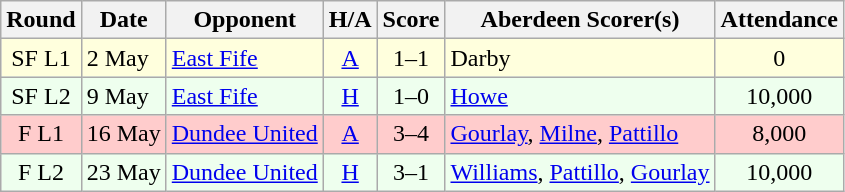<table class="wikitable" style="text-align:center">
<tr>
<th>Round</th>
<th>Date</th>
<th>Opponent</th>
<th>H/A</th>
<th>Score</th>
<th>Aberdeen Scorer(s)</th>
<th>Attendance</th>
</tr>
<tr bgcolor=#FFFFDD>
<td>SF L1</td>
<td align=left>2 May</td>
<td align=left><a href='#'>East Fife</a></td>
<td><a href='#'>A</a></td>
<td>1–1</td>
<td align=left>Darby</td>
<td>0</td>
</tr>
<tr bgcolor=#EEFFEE>
<td>SF L2</td>
<td align=left>9 May</td>
<td align=left><a href='#'>East Fife</a></td>
<td><a href='#'>H</a></td>
<td>1–0</td>
<td align=left><a href='#'>Howe</a></td>
<td>10,000</td>
</tr>
<tr bgcolor=#FFCCCC>
<td>F L1</td>
<td align=left>16 May</td>
<td align=left><a href='#'>Dundee United</a></td>
<td><a href='#'>A</a></td>
<td>3–4</td>
<td align=left><a href='#'>Gourlay</a>, <a href='#'>Milne</a>, <a href='#'>Pattillo</a></td>
<td>8,000</td>
</tr>
<tr bgcolor=#EEFFEE>
<td>F L2</td>
<td align=left>23 May</td>
<td align=left><a href='#'>Dundee United</a></td>
<td><a href='#'>H</a></td>
<td>3–1</td>
<td align=left><a href='#'>Williams</a>, <a href='#'>Pattillo</a>, <a href='#'>Gourlay</a></td>
<td>10,000</td>
</tr>
</table>
